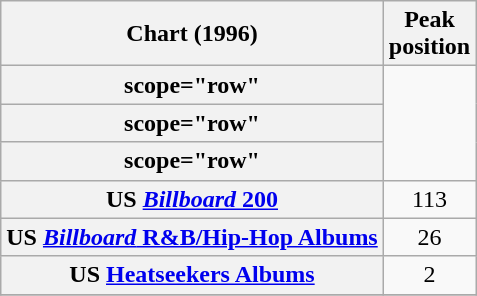<table class="wikitable sortable plainrowheaders" style="text-align:center">
<tr>
<th scope="col">Chart (1996)</th>
<th scope="col">Peak<br>position</th>
</tr>
<tr>
<th>scope="row" </th>
</tr>
<tr>
<th>scope="row" </th>
</tr>
<tr>
<th>scope="row" </th>
</tr>
<tr>
<th scope="row">US <a href='#'><em>Billboard</em> 200</a></th>
<td>113</td>
</tr>
<tr>
<th scope="row">US <a href='#'><em>Billboard</em> R&B/Hip-Hop Albums</a></th>
<td>26</td>
</tr>
<tr>
<th scope="row">US <a href='#'>Heatseekers Albums</a></th>
<td>2</td>
</tr>
<tr>
</tr>
</table>
